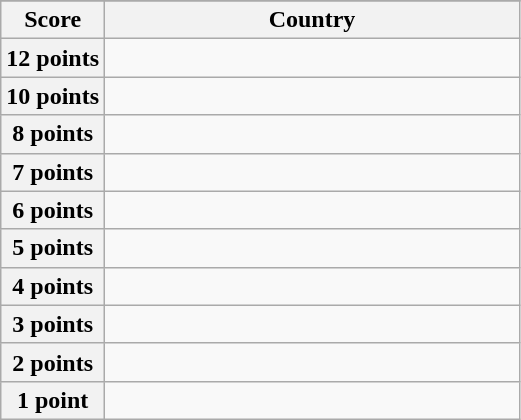<table class="wikitable">
<tr>
</tr>
<tr>
<th scope="col" width="20%">Score</th>
<th scope="col">Country</th>
</tr>
<tr>
<th scope="row">12 points</th>
<td></td>
</tr>
<tr>
<th scope="row">10 points</th>
<td></td>
</tr>
<tr>
<th scope="row">8 points</th>
<td></td>
</tr>
<tr>
<th scope="row">7 points</th>
<td></td>
</tr>
<tr>
<th scope="row">6 points</th>
<td></td>
</tr>
<tr>
<th scope="row">5 points</th>
<td></td>
</tr>
<tr>
<th scope="row">4 points</th>
<td></td>
</tr>
<tr>
<th scope="row">3 points</th>
<td></td>
</tr>
<tr>
<th scope="row">2 points</th>
<td></td>
</tr>
<tr>
<th scope="row">1 point</th>
<td></td>
</tr>
</table>
